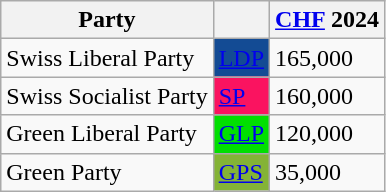<table class="wikitable">
<tr>
<th>Party</th>
<th></th>
<th><a href='#'>CHF</a> 2024</th>
</tr>
<tr>
<td>Swiss Liberal Party</td>
<td style="background:#134B94; width:30px;"><a href='#'><span>LDP</span></a></td>
<td>165,000</td>
</tr>
<tr>
<td>Swiss Socialist Party</td>
<td style="background:#FA1360; width:30px;"><a href='#'><span>SP</span></a></td>
<td>160,000</td>
</tr>
<tr>
<td>Green Liberal Party</td>
<td style="background:#01DF01; width:30px;"><a href='#'><span>GLP</span></a></td>
<td>120,000</td>
</tr>
<tr>
<td>Green Party</td>
<td style="background:#84B336; width:30px;"><a href='#'><span>GPS</span></a></td>
<td>35,000</td>
</tr>
</table>
